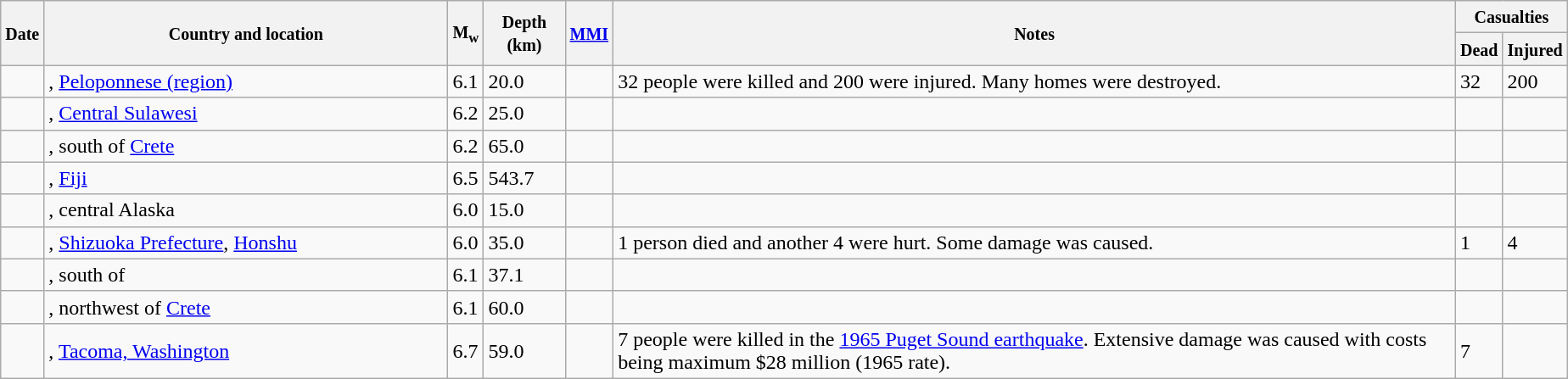<table class="wikitable sortable sort-under" style="border:1px black; margin-left:1em;">
<tr>
<th rowspan="2"><small>Date</small></th>
<th rowspan="2" style="width: 310px"><small>Country and location</small></th>
<th rowspan="2"><small>M<sub>w</sub></small></th>
<th rowspan="2"><small>Depth (km)</small></th>
<th rowspan="2"><small><a href='#'>MMI</a></small></th>
<th rowspan="2" class="unsortable"><small>Notes</small></th>
<th colspan="2"><small>Casualties</small></th>
</tr>
<tr>
<th><small>Dead</small></th>
<th><small>Injured</small></th>
</tr>
<tr>
<td></td>
<td>, <a href='#'>Peloponnese (region)</a></td>
<td>6.1</td>
<td>20.0</td>
<td></td>
<td>32 people were killed and 200 were injured. Many homes were destroyed.</td>
<td>32</td>
<td>200</td>
</tr>
<tr>
<td></td>
<td>, <a href='#'>Central Sulawesi</a></td>
<td>6.2</td>
<td>25.0</td>
<td></td>
<td></td>
<td></td>
<td></td>
</tr>
<tr>
<td></td>
<td>, south of <a href='#'>Crete</a></td>
<td>6.2</td>
<td>65.0</td>
<td></td>
<td></td>
<td></td>
<td></td>
</tr>
<tr>
<td></td>
<td>, <a href='#'>Fiji</a></td>
<td>6.5</td>
<td>543.7</td>
<td></td>
<td></td>
<td></td>
<td></td>
</tr>
<tr>
<td></td>
<td>, central Alaska</td>
<td>6.0</td>
<td>15.0</td>
<td></td>
<td></td>
<td></td>
<td></td>
</tr>
<tr>
<td></td>
<td>, <a href='#'>Shizuoka Prefecture</a>, <a href='#'>Honshu</a></td>
<td>6.0</td>
<td>35.0</td>
<td></td>
<td>1 person died and another 4 were hurt. Some damage was caused.</td>
<td>1</td>
<td>4</td>
</tr>
<tr>
<td></td>
<td>, south of</td>
<td>6.1</td>
<td>37.1</td>
<td></td>
<td></td>
<td></td>
<td></td>
</tr>
<tr>
<td></td>
<td>, northwest of <a href='#'>Crete</a></td>
<td>6.1</td>
<td>60.0</td>
<td></td>
<td></td>
<td></td>
<td></td>
</tr>
<tr>
<td></td>
<td>, <a href='#'>Tacoma, Washington</a></td>
<td>6.7</td>
<td>59.0</td>
<td></td>
<td>7 people were killed in the <a href='#'>1965 Puget Sound earthquake</a>. Extensive damage was caused with costs being maximum $28 million (1965 rate).</td>
<td>7</td>
<td></td>
</tr>
</table>
